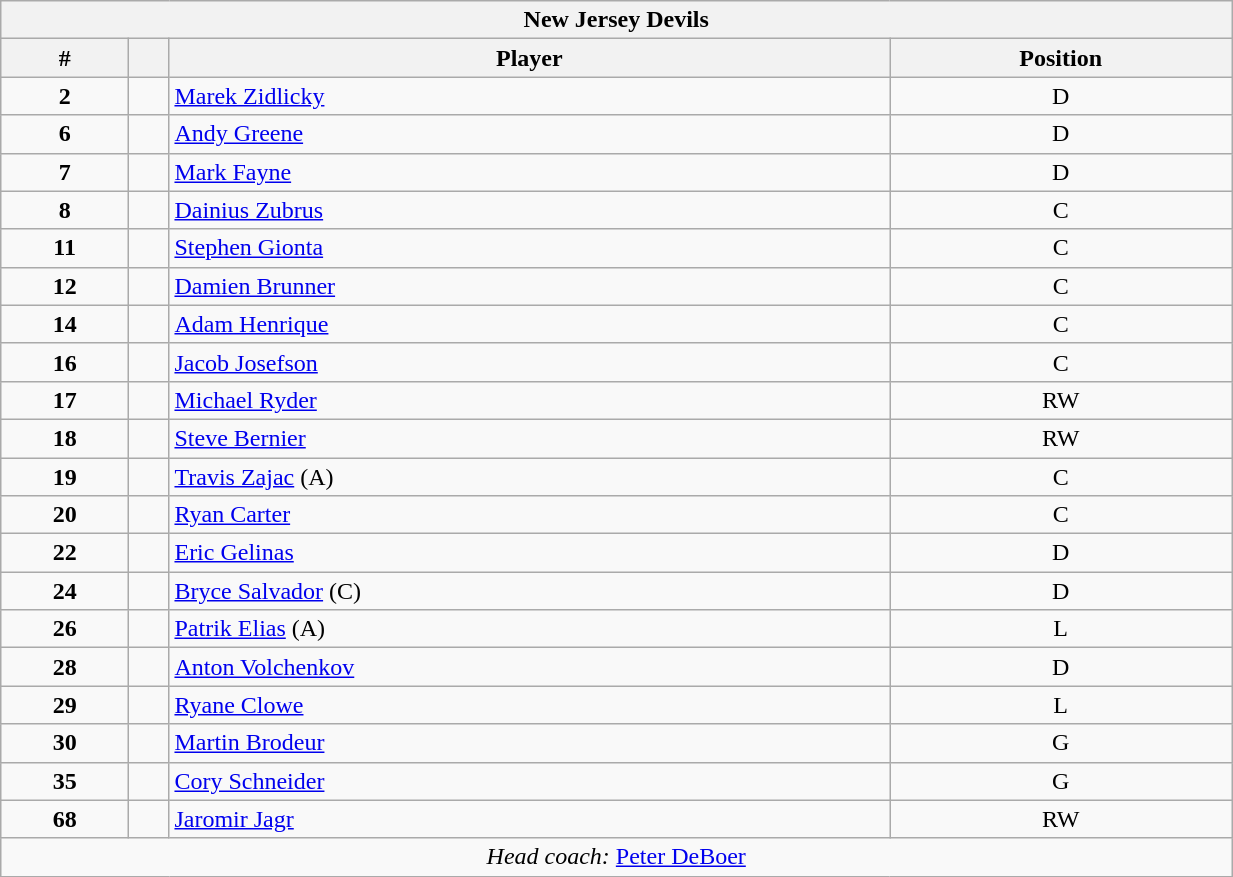<table class="wikitable" style="width:65%; text-align:center;">
<tr>
<th colspan=4>New Jersey Devils</th>
</tr>
<tr>
<th>#</th>
<th></th>
<th>Player</th>
<th>Position</th>
</tr>
<tr>
<td><strong>2</strong></td>
<td align=center></td>
<td align=left><a href='#'>Marek Zidlicky</a></td>
<td>D</td>
</tr>
<tr>
<td><strong>6</strong></td>
<td align=center></td>
<td align=left><a href='#'>Andy Greene</a></td>
<td>D</td>
</tr>
<tr>
<td><strong>7</strong></td>
<td align=center></td>
<td align=left><a href='#'>Mark Fayne</a></td>
<td>D</td>
</tr>
<tr>
<td><strong>8</strong></td>
<td align=center></td>
<td align=left><a href='#'>Dainius Zubrus</a></td>
<td>C</td>
</tr>
<tr>
<td><strong>11</strong></td>
<td align=center></td>
<td align=left><a href='#'>Stephen Gionta</a></td>
<td>C</td>
</tr>
<tr>
<td><strong>12</strong></td>
<td align=center></td>
<td align=left><a href='#'>Damien Brunner</a></td>
<td>C</td>
</tr>
<tr>
<td><strong>14</strong></td>
<td align=center></td>
<td align=left><a href='#'>Adam Henrique</a></td>
<td>C</td>
</tr>
<tr>
<td><strong>16</strong></td>
<td align=center></td>
<td align=left><a href='#'>Jacob Josefson</a></td>
<td>C</td>
</tr>
<tr>
<td><strong>17</strong></td>
<td align=center></td>
<td align=left><a href='#'>Michael Ryder</a></td>
<td>RW</td>
</tr>
<tr>
<td><strong>18</strong></td>
<td align=center></td>
<td align=left><a href='#'>Steve Bernier</a></td>
<td>RW</td>
</tr>
<tr>
<td><strong>19</strong></td>
<td align=center></td>
<td align=left><a href='#'>Travis Zajac</a> (A)</td>
<td>C</td>
</tr>
<tr>
<td><strong>20</strong></td>
<td align=center></td>
<td align=left><a href='#'>Ryan Carter</a></td>
<td>C</td>
</tr>
<tr>
<td><strong>22</strong></td>
<td align=center></td>
<td align=left><a href='#'>Eric Gelinas</a></td>
<td>D</td>
</tr>
<tr>
<td><strong>24</strong></td>
<td align=center></td>
<td align=left><a href='#'>Bryce Salvador</a> (C)</td>
<td>D</td>
</tr>
<tr>
<td><strong>26</strong></td>
<td align=center></td>
<td align=left><a href='#'>Patrik Elias</a> (A)</td>
<td>L</td>
</tr>
<tr>
<td><strong>28</strong></td>
<td align=center></td>
<td align=left><a href='#'>Anton Volchenkov</a></td>
<td>D</td>
</tr>
<tr>
<td><strong>29</strong></td>
<td align=center></td>
<td align=left><a href='#'>Ryane Clowe</a></td>
<td>L</td>
</tr>
<tr>
<td><strong>30</strong></td>
<td align=center></td>
<td align=left><a href='#'>Martin Brodeur</a></td>
<td>G</td>
</tr>
<tr>
<td><strong>35</strong></td>
<td align=center></td>
<td align=left><a href='#'>Cory Schneider</a></td>
<td>G</td>
</tr>
<tr>
<td><strong>68</strong></td>
<td align=center></td>
<td align=left><a href='#'>Jaromir Jagr</a></td>
<td>RW</td>
</tr>
<tr>
<td colspan=4><em>Head coach:</em>  <a href='#'>Peter DeBoer</a></td>
</tr>
</table>
